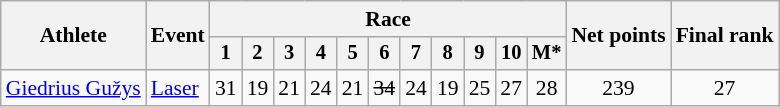<table class="wikitable" style="font-size:90%">
<tr>
<th rowspan=2>Athlete</th>
<th rowspan=2>Event</th>
<th colspan=11>Race</th>
<th rowspan=2>Net points</th>
<th rowspan=2>Final rank</th>
</tr>
<tr style="font-size:95%">
<th>1</th>
<th>2</th>
<th>3</th>
<th>4</th>
<th>5</th>
<th>6</th>
<th>7</th>
<th>8</th>
<th>9</th>
<th>10</th>
<th>M*</th>
</tr>
<tr align=center>
<td align=left><a href='#'>Giedrius Gužys</a></td>
<td align=left><a href='#'>Laser</a></td>
<td>31</td>
<td>19</td>
<td>21</td>
<td>24</td>
<td>21</td>
<td><s>34</s></td>
<td>24</td>
<td>19</td>
<td>25</td>
<td>27</td>
<td>28</td>
<td>239</td>
<td>27</td>
</tr>
</table>
